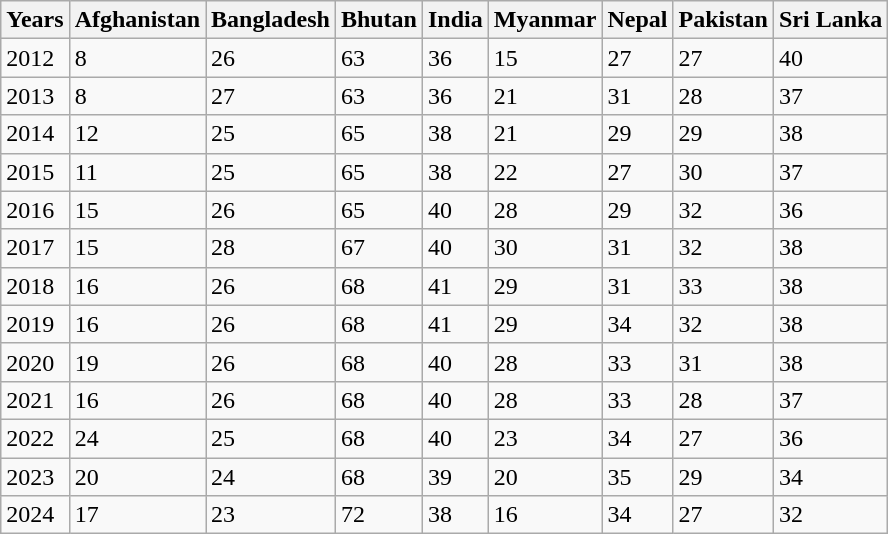<table class="wikitable sortable static-row-numbers static-row-header-text">
<tr>
<th>Years</th>
<th>Afghanistan</th>
<th>Bangladesh</th>
<th>Bhutan</th>
<th>India</th>
<th>Myanmar</th>
<th>Nepal</th>
<th>Pakistan</th>
<th>Sri Lanka</th>
</tr>
<tr>
<td>2012</td>
<td>8</td>
<td>26</td>
<td>63</td>
<td>36</td>
<td>15</td>
<td>27</td>
<td>27</td>
<td>40</td>
</tr>
<tr>
<td>2013</td>
<td>8</td>
<td>27</td>
<td>63</td>
<td>36</td>
<td>21</td>
<td>31</td>
<td>28</td>
<td>37</td>
</tr>
<tr>
<td>2014</td>
<td>12</td>
<td>25</td>
<td>65</td>
<td>38</td>
<td>21</td>
<td>29</td>
<td>29</td>
<td>38</td>
</tr>
<tr>
<td>2015</td>
<td>11</td>
<td>25</td>
<td>65</td>
<td>38</td>
<td>22</td>
<td>27</td>
<td>30</td>
<td>37</td>
</tr>
<tr>
<td>2016</td>
<td>15</td>
<td>26</td>
<td>65</td>
<td>40</td>
<td>28</td>
<td>29</td>
<td>32</td>
<td>36</td>
</tr>
<tr>
<td>2017</td>
<td>15</td>
<td>28</td>
<td>67</td>
<td>40</td>
<td>30</td>
<td>31</td>
<td>32</td>
<td>38</td>
</tr>
<tr>
<td>2018</td>
<td>16</td>
<td>26</td>
<td>68</td>
<td>41</td>
<td>29</td>
<td>31</td>
<td>33</td>
<td>38</td>
</tr>
<tr>
<td>2019</td>
<td>16</td>
<td>26</td>
<td>68</td>
<td>41</td>
<td>29</td>
<td>34</td>
<td>32</td>
<td>38</td>
</tr>
<tr>
<td>2020</td>
<td>19</td>
<td>26</td>
<td>68</td>
<td>40</td>
<td>28</td>
<td>33</td>
<td>31</td>
<td>38</td>
</tr>
<tr>
<td>2021</td>
<td>16</td>
<td>26</td>
<td>68</td>
<td>40</td>
<td>28</td>
<td>33</td>
<td>28</td>
<td>37</td>
</tr>
<tr>
<td>2022</td>
<td>24</td>
<td>25</td>
<td>68</td>
<td>40</td>
<td>23</td>
<td>34</td>
<td>27</td>
<td>36</td>
</tr>
<tr>
<td>2023</td>
<td>20</td>
<td>24</td>
<td>68</td>
<td>39</td>
<td>20</td>
<td>35</td>
<td>29</td>
<td>34</td>
</tr>
<tr>
<td>2024</td>
<td>17</td>
<td>23</td>
<td>72</td>
<td>38</td>
<td>16</td>
<td>34</td>
<td>27</td>
<td>32</td>
</tr>
</table>
